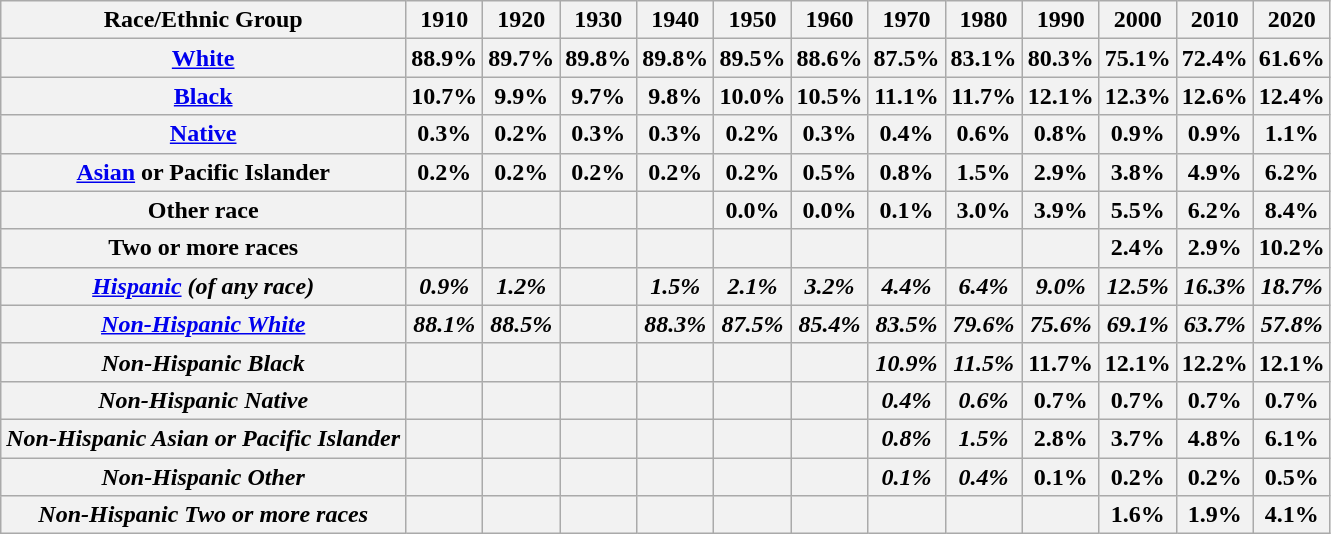<table class="wikitable sortable">
<tr>
<th>Race/Ethnic Group</th>
<th>1910</th>
<th>1920</th>
<th>1930</th>
<th>1940</th>
<th>1950</th>
<th>1960</th>
<th>1970</th>
<th>1980</th>
<th>1990</th>
<th>2000</th>
<th>2010</th>
<th>2020</th>
</tr>
<tr>
<th><a href='#'>White</a></th>
<th>88.9%</th>
<th>89.7%</th>
<th>89.8%</th>
<th>89.8%</th>
<th>89.5%</th>
<th>88.6%</th>
<th>87.5%</th>
<th>83.1%</th>
<th>80.3%</th>
<th>75.1%</th>
<th>72.4%</th>
<th>61.6%</th>
</tr>
<tr>
<th><a href='#'>Black</a></th>
<th>10.7%</th>
<th>9.9%</th>
<th>9.7%</th>
<th>9.8%</th>
<th>10.0%</th>
<th>10.5%</th>
<th>11.1%</th>
<th>11.7%</th>
<th>12.1%</th>
<th>12.3%</th>
<th>12.6%</th>
<th>12.4%</th>
</tr>
<tr>
<th><a href='#'>Native</a></th>
<th>0.3%</th>
<th>0.2%</th>
<th>0.3%</th>
<th>0.3%</th>
<th>0.2%</th>
<th>0.3%</th>
<th>0.4%</th>
<th>0.6%</th>
<th>0.8%</th>
<th>0.9%</th>
<th>0.9%</th>
<th>1.1%</th>
</tr>
<tr>
<th><a href='#'>Asian</a> or Pacific Islander</th>
<th>0.2%</th>
<th>0.2%</th>
<th>0.2%</th>
<th>0.2%</th>
<th>0.2%</th>
<th>0.5%</th>
<th>0.8%</th>
<th>1.5%</th>
<th>2.9%</th>
<th>3.8%</th>
<th>4.9%</th>
<th>6.2%</th>
</tr>
<tr>
<th>Other race</th>
<th></th>
<th></th>
<th></th>
<th></th>
<th>0.0%</th>
<th>0.0%</th>
<th>0.1%</th>
<th>3.0%</th>
<th>3.9%</th>
<th>5.5%</th>
<th>6.2%</th>
<th>8.4%</th>
</tr>
<tr>
<th>Two or more races</th>
<th></th>
<th></th>
<th></th>
<th></th>
<th></th>
<th></th>
<th></th>
<th></th>
<th></th>
<th>2.4%</th>
<th>2.9%</th>
<th>10.2%</th>
</tr>
<tr>
<th><em><a href='#'>Hispanic</a> (of any race)</em></th>
<th><em>0.9%</em></th>
<th><em>1.2%</em></th>
<th></th>
<th><em>1.5%</em></th>
<th><em>2.1%</em></th>
<th><em>3.2%</em></th>
<th><em>4.4%</em></th>
<th><em>6.4%</em></th>
<th><em>9.0%</em></th>
<th><em>12.5%</em></th>
<th><em>16.3%</em></th>
<th><em>18.7%</em></th>
</tr>
<tr>
<th><em><a href='#'>Non-Hispanic White</a></em></th>
<th><em>88.1%</em></th>
<th><em>88.5%</em></th>
<th></th>
<th><em>88.3%</em></th>
<th><em>87.5%</em></th>
<th><em>85.4%</em></th>
<th><em>83.5%</em></th>
<th><em>79.6%</em></th>
<th><em>75.6%</em></th>
<th><em>69.1%</em></th>
<th><em>63.7%</em></th>
<th><em>57.8%</em></th>
</tr>
<tr>
<th><em>Non-Hispanic Black</em></th>
<th></th>
<th></th>
<th></th>
<th></th>
<th></th>
<th></th>
<th><em>10.9%</em></th>
<th><em>11.5%</em></th>
<th>11.7%</th>
<th>12.1%</th>
<th>12.2%</th>
<th>12.1%</th>
</tr>
<tr>
<th><em>Non-Hispanic Native</em></th>
<th></th>
<th></th>
<th></th>
<th></th>
<th></th>
<th></th>
<th><em>0.4%</em></th>
<th><em>0.6%</em></th>
<th>0.7%</th>
<th>0.7%</th>
<th>0.7%</th>
<th>0.7%</th>
</tr>
<tr>
<th><em>Non-Hispanic Asian or Pacific Islander</em></th>
<th></th>
<th></th>
<th></th>
<th></th>
<th></th>
<th></th>
<th><em>0.8%</em></th>
<th><em>1.5%</em></th>
<th>2.8%</th>
<th>3.7%</th>
<th>4.8%</th>
<th>6.1%</th>
</tr>
<tr>
<th><em>Non-Hispanic Other</em></th>
<th></th>
<th></th>
<th></th>
<th></th>
<th></th>
<th></th>
<th><em>0.1%</em></th>
<th><em>0.4%</em></th>
<th>0.1%</th>
<th>0.2%</th>
<th>0.2%</th>
<th>0.5%</th>
</tr>
<tr>
<th><em>Non-Hispanic Two or more races</em></th>
<th></th>
<th></th>
<th></th>
<th></th>
<th></th>
<th></th>
<th></th>
<th></th>
<th></th>
<th>1.6%</th>
<th>1.9%</th>
<th>4.1%</th>
</tr>
</table>
